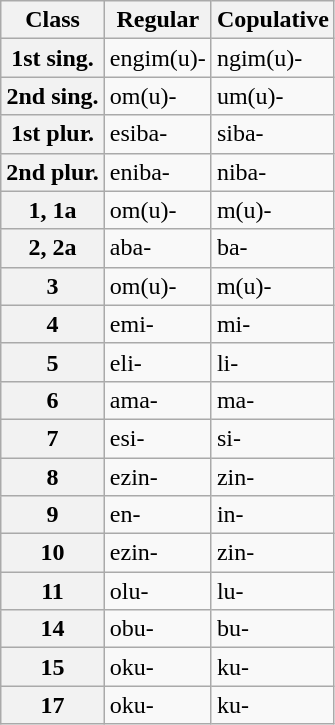<table class="wikitable">
<tr>
<th>Class</th>
<th>Regular</th>
<th>Copulative</th>
</tr>
<tr>
<th>1st sing.</th>
<td>engim(u)-</td>
<td>ngim(u)-</td>
</tr>
<tr>
<th>2nd sing.</th>
<td>om(u)-</td>
<td>um(u)-</td>
</tr>
<tr>
<th>1st plur.</th>
<td>esiba-</td>
<td>siba-</td>
</tr>
<tr>
<th>2nd plur.</th>
<td>eniba-</td>
<td>niba-</td>
</tr>
<tr>
<th>1, 1a</th>
<td>om(u)-</td>
<td>m(u)-</td>
</tr>
<tr>
<th>2, 2a</th>
<td>aba-</td>
<td>ba-</td>
</tr>
<tr>
<th>3</th>
<td>om(u)-</td>
<td>m(u)-</td>
</tr>
<tr>
<th>4</th>
<td>emi-</td>
<td>mi-</td>
</tr>
<tr>
<th>5</th>
<td>eli-</td>
<td>li-</td>
</tr>
<tr>
<th>6</th>
<td>ama-</td>
<td>ma-</td>
</tr>
<tr>
<th>7</th>
<td>esi-</td>
<td>si-</td>
</tr>
<tr>
<th>8</th>
<td>ezin-</td>
<td>zin-</td>
</tr>
<tr>
<th>9</th>
<td>en-</td>
<td>in-</td>
</tr>
<tr>
<th>10</th>
<td>ezin-</td>
<td>zin-</td>
</tr>
<tr>
<th>11</th>
<td>olu-</td>
<td>lu-</td>
</tr>
<tr>
<th>14</th>
<td>obu-</td>
<td>bu-</td>
</tr>
<tr>
<th>15</th>
<td>oku-</td>
<td>ku-</td>
</tr>
<tr>
<th>17</th>
<td>oku-</td>
<td>ku-</td>
</tr>
</table>
